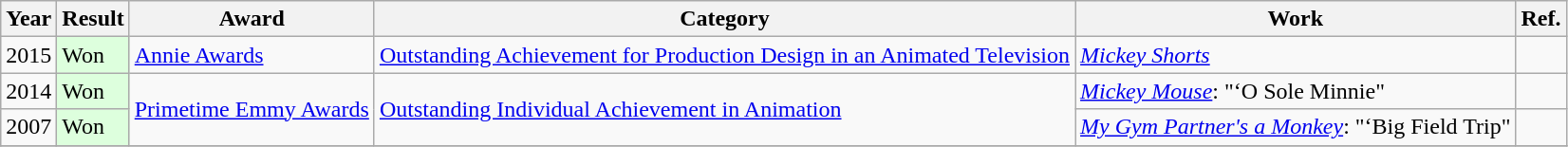<table class="wikitable">
<tr>
<th>Year</th>
<th>Result</th>
<th>Award</th>
<th>Category</th>
<th>Work</th>
<th>Ref.</th>
</tr>
<tr>
<td>2015</td>
<td style="background: #ddffdd">Won</td>
<td><a href='#'>Annie Awards</a></td>
<td><a href='#'>Outstanding Achievement for Production Design in an Animated Television</a></td>
<td><em><a href='#'>Mickey Shorts</a></em></td>
<td></td>
</tr>
<tr>
<td>2014</td>
<td style="background: #ddffdd">Won</td>
<td rowspan="2"><a href='#'>Primetime Emmy Awards</a></td>
<td rowspan="2"><a href='#'>Outstanding Individual Achievement in Animation</a></td>
<td><em><a href='#'>Mickey Mouse</a></em>: "‘O Sole Minnie"</td>
<td></td>
</tr>
<tr>
<td>2007</td>
<td style="background: #ddffdd">Won</td>
<td><em><a href='#'>My Gym Partner's a Monkey</a></em>: "‘Big Field Trip"</td>
<td></td>
</tr>
<tr>
</tr>
</table>
